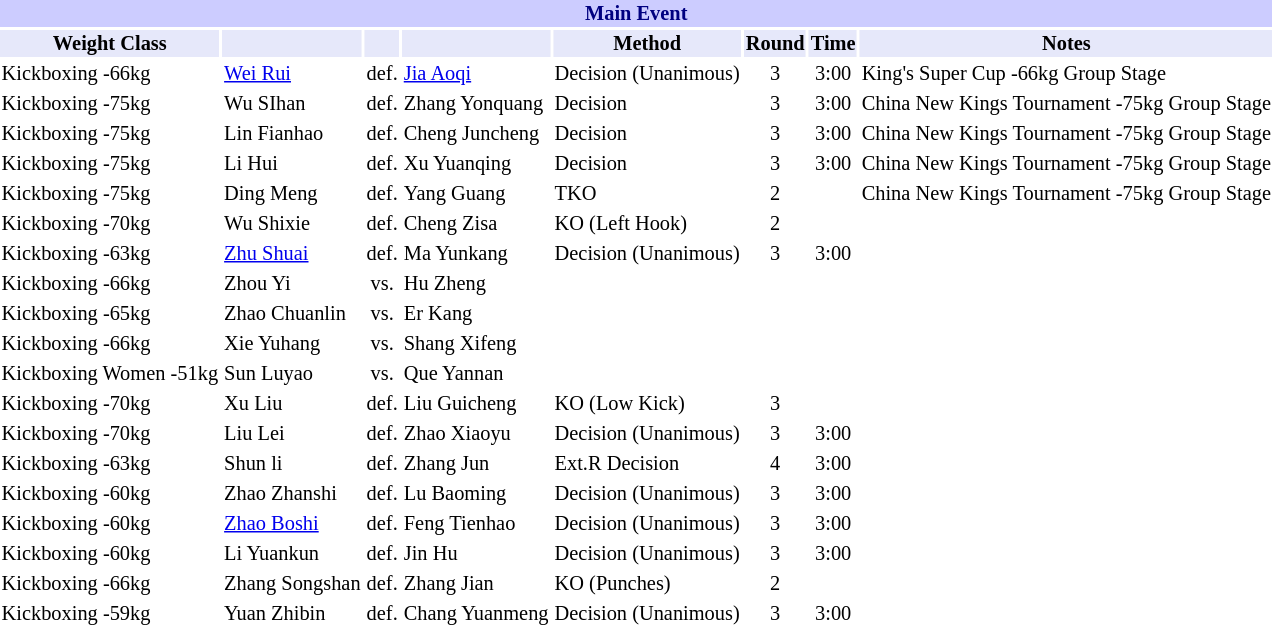<table class="toccolours" style="font-size: 85%;">
<tr>
<th colspan="8" style="background-color: #ccf; color: #000080; text-align: center;"><strong>Main Event</strong></th>
</tr>
<tr>
<th colspan="1" style="background-color: #E6E8FA; color: #000000; text-align: center;">Weight Class</th>
<th colspan="1" style="background-color: #E6E8FA; color: #000000; text-align: center;"></th>
<th colspan="1" style="background-color: #E6E8FA; color: #000000; text-align: center;"></th>
<th colspan="1" style="background-color: #E6E8FA; color: #000000; text-align: center;"></th>
<th colspan="1" style="background-color: #E6E8FA; color: #000000; text-align: center;">Method</th>
<th colspan="1" style="background-color: #E6E8FA; color: #000000; text-align: center;">Round</th>
<th colspan="1" style="background-color: #E6E8FA; color: #000000; text-align: center;">Time</th>
<th colspan="1" style="background-color: #E6E8FA; color: #000000; text-align: center;">Notes</th>
</tr>
<tr>
<td>Kickboxing -66kg</td>
<td> <a href='#'>Wei Rui</a></td>
<td align=center>def.</td>
<td> <a href='#'>Jia Aoqi</a></td>
<td>Decision (Unanimous)</td>
<td align=center>3</td>
<td align=center>3:00</td>
<td>King's Super Cup -66kg Group Stage</td>
</tr>
<tr>
<td>Kickboxing -75kg</td>
<td> Wu SIhan</td>
<td align=center>def.</td>
<td> Zhang Yonquang</td>
<td>Decision</td>
<td align=center>3</td>
<td align=center>3:00</td>
<td>China New Kings Tournament -75kg Group Stage</td>
</tr>
<tr>
<td>Kickboxing -75kg</td>
<td> Lin Fianhao</td>
<td align=center>def.</td>
<td> Cheng Juncheng</td>
<td>Decision</td>
<td align=center>3</td>
<td align=center>3:00</td>
<td>China New Kings Tournament -75kg Group Stage</td>
</tr>
<tr>
<td>Kickboxing -75kg</td>
<td> Li Hui</td>
<td align=center>def.</td>
<td> Xu Yuanqing</td>
<td>Decision</td>
<td align=center>3</td>
<td align=center>3:00</td>
<td>China New Kings Tournament -75kg Group Stage</td>
</tr>
<tr>
<td>Kickboxing -75kg</td>
<td> Ding Meng</td>
<td align=center>def.</td>
<td> Yang Guang</td>
<td>TKO</td>
<td align=center>2</td>
<td align=center></td>
<td>China New Kings Tournament -75kg Group Stage</td>
</tr>
<tr>
<td>Kickboxing -70kg</td>
<td> Wu Shixie</td>
<td align=center>def.</td>
<td> Cheng Zisa</td>
<td>KO (Left Hook)</td>
<td align=center>2</td>
<td align=center></td>
</tr>
<tr>
<td>Kickboxing -63kg</td>
<td> <a href='#'>Zhu Shuai</a></td>
<td align=center>def.</td>
<td> Ma Yunkang</td>
<td>Decision (Unanimous)</td>
<td align=center>3</td>
<td align=center>3:00</td>
</tr>
<tr>
<td>Kickboxing -66kg</td>
<td> Zhou Yi</td>
<td align=center>vs.</td>
<td> Hu Zheng</td>
<td></td>
<td align=center></td>
<td align=center></td>
</tr>
<tr>
<td>Kickboxing -65kg</td>
<td> Zhao Chuanlin</td>
<td align=center>vs.</td>
<td> Er Kang</td>
<td></td>
<td align=center></td>
<td align=center></td>
</tr>
<tr>
<td>Kickboxing -66kg</td>
<td> Xie Yuhang</td>
<td align=center>vs.</td>
<td> Shang Xifeng</td>
<td></td>
<td align=center></td>
<td align=center></td>
</tr>
<tr>
<td>Kickboxing Women -51kg</td>
<td> Sun Luyao</td>
<td align=center>vs.</td>
<td> Que Yannan</td>
<td></td>
<td align=center></td>
<td align=center></td>
</tr>
<tr>
<td>Kickboxing -70kg</td>
<td> Xu Liu</td>
<td align=center>def.</td>
<td> Liu Guicheng</td>
<td>KO (Low Kick)</td>
<td align=center>3</td>
<td align=center></td>
</tr>
<tr>
<td>Kickboxing -70kg</td>
<td> Liu Lei</td>
<td align=center>def.</td>
<td> Zhao Xiaoyu</td>
<td>Decision (Unanimous)</td>
<td align=center>3</td>
<td align=center>3:00</td>
</tr>
<tr>
<td>Kickboxing -63kg</td>
<td> Shun li</td>
<td align=center>def.</td>
<td> Zhang Jun</td>
<td>Ext.R Decision</td>
<td align=center>4</td>
<td align=center>3:00</td>
</tr>
<tr>
<td>Kickboxing -60kg</td>
<td> Zhao Zhanshi</td>
<td align=center>def.</td>
<td> Lu Baoming</td>
<td>Decision (Unanimous)</td>
<td align=center>3</td>
<td align=center>3:00</td>
</tr>
<tr>
<td>Kickboxing -60kg</td>
<td> <a href='#'>Zhao Boshi</a></td>
<td align=center>def.</td>
<td> Feng Tienhao</td>
<td>Decision (Unanimous)</td>
<td align=center>3</td>
<td align=center>3:00</td>
</tr>
<tr>
<td>Kickboxing -60kg</td>
<td> Li Yuankun</td>
<td align=center>def.</td>
<td> Jin Hu</td>
<td>Decision (Unanimous)</td>
<td align=center>3</td>
<td align=center>3:00</td>
</tr>
<tr>
<td>Kickboxing -66kg</td>
<td> Zhang Songshan</td>
<td align=center>def.</td>
<td> Zhang Jian</td>
<td>KO (Punches)</td>
<td align=center>2</td>
<td align=center></td>
</tr>
<tr>
<td>Kickboxing -59kg</td>
<td> Yuan Zhibin</td>
<td align=center>def.</td>
<td> Chang Yuanmeng</td>
<td>Decision (Unanimous)</td>
<td align=center>3</td>
<td align=center>3:00</td>
</tr>
</table>
